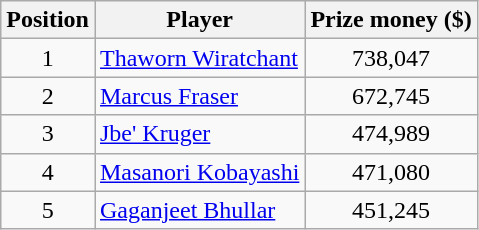<table class="wikitable">
<tr>
<th>Position</th>
<th>Player</th>
<th>Prize money ($)</th>
</tr>
<tr>
<td align=center>1</td>
<td> <a href='#'>Thaworn Wiratchant</a></td>
<td align=center>738,047</td>
</tr>
<tr>
<td align=center>2</td>
<td> <a href='#'>Marcus Fraser</a></td>
<td align=center>672,745</td>
</tr>
<tr>
<td align=center>3</td>
<td> <a href='#'>Jbe' Kruger</a></td>
<td align=center>474,989</td>
</tr>
<tr>
<td align=center>4</td>
<td> <a href='#'>Masanori Kobayashi</a></td>
<td align=center>471,080</td>
</tr>
<tr>
<td align=center>5</td>
<td> <a href='#'>Gaganjeet Bhullar</a></td>
<td align=center>451,245</td>
</tr>
</table>
